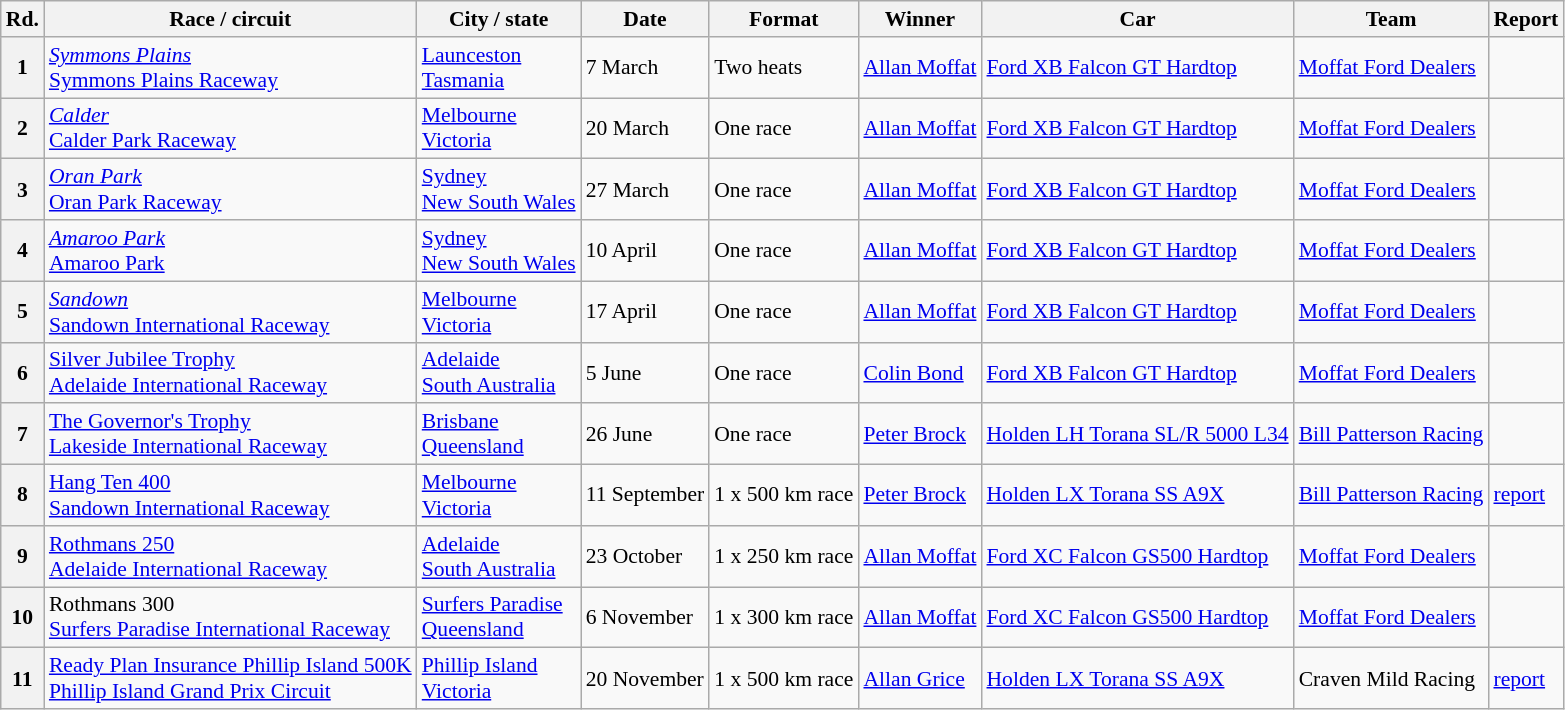<table class="wikitable" style="font-size: 90%">
<tr>
<th>Rd.</th>
<th>Race / circuit</th>
<th>City / state</th>
<th>Date</th>
<th>Format</th>
<th>Winner</th>
<th>Car</th>
<th>Team</th>
<th>Report</th>
</tr>
<tr>
<th>1</th>
<td><em><a href='#'>Symmons Plains</a></em><br> <a href='#'>Symmons Plains Raceway</a></td>
<td><a href='#'>Launceston</a><br> <a href='#'>Tasmania</a></td>
<td>7 March</td>
<td>Two heats</td>
<td><a href='#'>Allan Moffat</a></td>
<td><a href='#'>Ford XB Falcon GT Hardtop</a></td>
<td><a href='#'>Moffat Ford Dealers</a></td>
<td></td>
</tr>
<tr>
<th>2</th>
<td><em><a href='#'>Calder</a></em><br> <a href='#'>Calder Park Raceway</a></td>
<td><a href='#'>Melbourne</a><br> <a href='#'>Victoria</a></td>
<td>20 March</td>
<td>One race</td>
<td><a href='#'>Allan Moffat</a></td>
<td><a href='#'>Ford XB Falcon GT Hardtop</a></td>
<td><a href='#'>Moffat Ford Dealers</a></td>
<td></td>
</tr>
<tr>
<th>3</th>
<td><em><a href='#'>Oran Park</a></em><br> <a href='#'>Oran Park Raceway</a></td>
<td><a href='#'>Sydney</a><br> <a href='#'>New South Wales</a></td>
<td>27 March</td>
<td>One race</td>
<td><a href='#'>Allan Moffat</a></td>
<td><a href='#'>Ford XB Falcon GT Hardtop</a></td>
<td><a href='#'>Moffat Ford Dealers</a></td>
<td></td>
</tr>
<tr>
<th>4</th>
<td><em><a href='#'>Amaroo Park</a></em><br> <a href='#'>Amaroo Park</a></td>
<td><a href='#'>Sydney</a><br> <a href='#'>New South Wales</a></td>
<td>10 April</td>
<td>One race</td>
<td><a href='#'>Allan Moffat</a></td>
<td><a href='#'>Ford XB Falcon GT Hardtop</a></td>
<td><a href='#'>Moffat Ford Dealers</a></td>
<td></td>
</tr>
<tr>
<th>5</th>
<td><em><a href='#'>Sandown</a></em><br> <a href='#'>Sandown International Raceway</a></td>
<td><a href='#'>Melbourne</a><br> <a href='#'>Victoria</a></td>
<td>17 April</td>
<td>One race</td>
<td><a href='#'>Allan Moffat</a></td>
<td><a href='#'>Ford XB Falcon GT Hardtop</a></td>
<td><a href='#'>Moffat Ford Dealers</a></td>
<td></td>
</tr>
<tr>
<th>6</th>
<td><a href='#'>Silver Jubilee Trophy</a><br> <a href='#'>Adelaide International Raceway</a></td>
<td><a href='#'>Adelaide</a><br> <a href='#'>South Australia</a></td>
<td>5 June</td>
<td>One race</td>
<td><a href='#'>Colin Bond</a></td>
<td><a href='#'>Ford XB Falcon GT Hardtop</a></td>
<td><a href='#'>Moffat Ford Dealers</a></td>
<td></td>
</tr>
<tr>
<th>7</th>
<td><a href='#'>The Governor's Trophy</a> <br> <a href='#'>Lakeside International Raceway</a></td>
<td><a href='#'>Brisbane</a><br> <a href='#'>Queensland</a></td>
<td>26 June</td>
<td>One race</td>
<td><a href='#'>Peter Brock</a></td>
<td><a href='#'>Holden LH Torana SL/R 5000 L34</a></td>
<td><a href='#'>Bill Patterson Racing</a></td>
<td></td>
</tr>
<tr>
<th>8</th>
<td><a href='#'>Hang Ten 400</a><br><a href='#'>Sandown International Raceway</a></td>
<td><a href='#'>Melbourne</a><br> <a href='#'>Victoria</a></td>
<td>11 September</td>
<td>1 x 500 km race</td>
<td><a href='#'>Peter Brock</a></td>
<td><a href='#'>Holden LX Torana SS A9X</a></td>
<td><a href='#'>Bill Patterson Racing</a></td>
<td><a href='#'>report</a></td>
</tr>
<tr>
<th>9</th>
<td><a href='#'>Rothmans 250</a><br> <a href='#'>Adelaide International Raceway</a></td>
<td><a href='#'>Adelaide</a><br> <a href='#'>South Australia</a></td>
<td>23 October</td>
<td>1 x 250 km race</td>
<td><a href='#'>Allan Moffat</a></td>
<td><a href='#'>Ford XC Falcon GS500 Hardtop</a></td>
<td><a href='#'>Moffat Ford Dealers</a></td>
<td></td>
</tr>
<tr>
<th>10</th>
<td>Rothmans 300<br> <a href='#'>Surfers Paradise International Raceway</a></td>
<td><a href='#'>Surfers Paradise</a><br> <a href='#'>Queensland</a></td>
<td>6 November</td>
<td>1 x 300 km race</td>
<td><a href='#'>Allan Moffat</a></td>
<td><a href='#'>Ford XC Falcon GS500 Hardtop</a></td>
<td><a href='#'>Moffat Ford Dealers</a></td>
<td></td>
</tr>
<tr>
<th>11</th>
<td><a href='#'>Ready Plan Insurance Phillip Island 500K</a><br> <a href='#'>Phillip Island Grand Prix Circuit</a></td>
<td><a href='#'>Phillip Island</a><br> <a href='#'>Victoria</a></td>
<td>20 November</td>
<td>1 x 500 km race</td>
<td><a href='#'>Allan Grice</a></td>
<td><a href='#'>Holden LX Torana SS A9X</a></td>
<td>Craven Mild Racing</td>
<td><a href='#'>report</a></td>
</tr>
</table>
